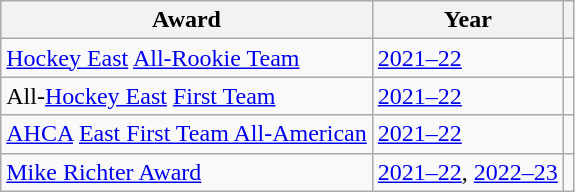<table class="wikitable">
<tr>
<th>Award</th>
<th>Year</th>
<th></th>
</tr>
<tr>
<td><a href='#'>Hockey East</a> <a href='#'>All-Rookie Team</a></td>
<td><a href='#'>2021–22</a></td>
<td></td>
</tr>
<tr>
<td>All-<a href='#'>Hockey East</a> <a href='#'>First Team</a></td>
<td><a href='#'>2021–22</a></td>
<td></td>
</tr>
<tr>
<td><a href='#'>AHCA</a> <a href='#'>East First Team All-American</a></td>
<td><a href='#'>2021–22</a></td>
<td></td>
</tr>
<tr>
<td><a href='#'>Mike Richter Award</a></td>
<td><a href='#'>2021–22</a>, <a href='#'>2022–23</a></td>
<td></td>
</tr>
</table>
